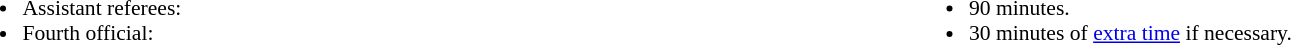<table style="width:100%; font-size:90%">
<tr>
<td style="width:50%; vertical-align:top"><br><ul><li>Assistant referees:</li><li>Fourth official:</li></ul></td>
<td style="width:50%; vertical-align:top"><br><ul><li>90 minutes.</li><li>30 minutes of <a href='#'>extra time</a> if necessary.</li></ul></td>
</tr>
</table>
